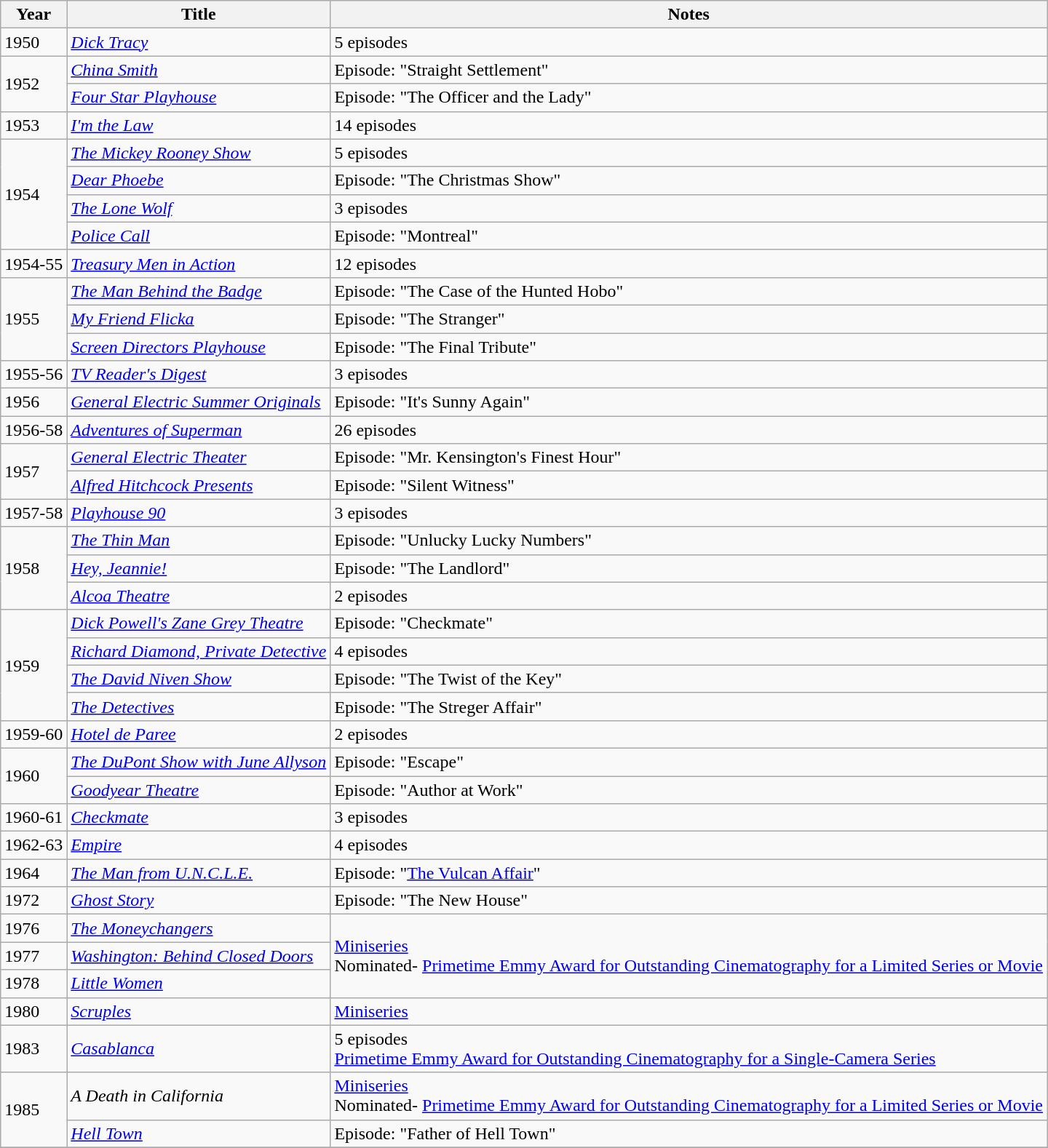<table class="wikitable">
<tr>
<th>Year</th>
<th>Title</th>
<th>Notes</th>
</tr>
<tr>
<td>1950</td>
<td><a href='#'><em>Dick Tracy</em></a></td>
<td>5 episodes</td>
</tr>
<tr>
<td rowspan="2">1952</td>
<td><em><a href='#'>China Smith</a></em></td>
<td>Episode: "Straight Settlement"</td>
</tr>
<tr>
<td><em><a href='#'>Four Star Playhouse</a></em></td>
<td>Episode: "The Officer and the Lady"</td>
</tr>
<tr>
<td>1953</td>
<td><em><a href='#'>I'm the Law</a></em></td>
<td>14 episodes</td>
</tr>
<tr>
<td rowspan="4">1954</td>
<td><em><a href='#'>The Mickey Rooney Show</a></em></td>
<td>5 episodes</td>
</tr>
<tr>
<td><em><a href='#'>Dear Phoebe</a></em></td>
<td>Episode: "The Christmas Show"</td>
</tr>
<tr>
<td><a href='#'><em>The Lone Wolf</em></a></td>
<td>3 episodes</td>
</tr>
<tr>
<td><em><a href='#'>Police Call</a></em></td>
<td>Episode: "Montreal"</td>
</tr>
<tr>
<td>1954-55</td>
<td><em><a href='#'>Treasury Men in Action</a></em></td>
<td>12 episodes</td>
</tr>
<tr>
<td rowspan="3">1955</td>
<td><em><a href='#'>The Man Behind the Badge</a></em></td>
<td>Episode: "The Case of the Hunted Hobo"</td>
</tr>
<tr>
<td><a href='#'><em>My Friend Flicka</em></a></td>
<td>Episode: "The Stranger"</td>
</tr>
<tr>
<td><em><a href='#'>Screen Directors Playhouse</a></em></td>
<td>Episode: "The Final Tribute"</td>
</tr>
<tr>
<td>1955-56</td>
<td><em><a href='#'>TV Reader's Digest</a></em></td>
<td>3 episodes</td>
</tr>
<tr>
<td>1956</td>
<td><em><a href='#'>General Electric Summer Originals</a></em></td>
<td>Episode: "It's Sunny Again"</td>
</tr>
<tr>
<td>1956-58</td>
<td><a href='#'><em>Adventures of Superman</em></a></td>
<td>26 episodes</td>
</tr>
<tr>
<td rowspan="2">1957</td>
<td><em><a href='#'>General Electric Theater</a></em></td>
<td>Episode: "Mr. Kensington's Finest Hour"</td>
</tr>
<tr>
<td><em><a href='#'>Alfred Hitchcock Presents</a></em></td>
<td>Episode: "Silent Witness"</td>
</tr>
<tr>
<td>1957-58</td>
<td><em><a href='#'>Playhouse 90</a></em></td>
<td>3 episodes</td>
</tr>
<tr>
<td rowspan="3">1958</td>
<td><a href='#'><em>The Thin Man</em></a></td>
<td>Episode: "Unlucky Lucky Numbers"</td>
</tr>
<tr>
<td><em><a href='#'>Hey, Jeannie!</a></em></td>
<td>Episode: "The Landlord"</td>
</tr>
<tr>
<td><em><a href='#'>Alcoa Theatre</a></em></td>
<td>2 episodes</td>
</tr>
<tr>
<td rowspan="4">1959</td>
<td><em><a href='#'>Dick Powell's Zane Grey Theatre</a></em></td>
<td>Episode: "Checkmate"</td>
</tr>
<tr>
<td><em><a href='#'>Richard Diamond, Private Detective</a></em></td>
<td>4 episodes</td>
</tr>
<tr>
<td><em><a href='#'>The David Niven Show</a></em></td>
<td>Episode: "The Twist of the Key"</td>
</tr>
<tr>
<td><a href='#'><em>The Detectives</em></a></td>
<td>Episode: "The Streger Affair"</td>
</tr>
<tr>
<td>1959-60</td>
<td><em><a href='#'>Hotel de Paree</a></em></td>
<td>2 episodes</td>
</tr>
<tr>
<td rowspan="2">1960</td>
<td><em><a href='#'>The DuPont Show with June Allyson</a></em></td>
<td>Episode: "Escape"</td>
</tr>
<tr>
<td><em><a href='#'>Goodyear Theatre</a></em></td>
<td>Episode: "Author at Work"</td>
</tr>
<tr>
<td>1960-61</td>
<td><a href='#'><em>Checkmate</em></a></td>
<td>3 episodes</td>
</tr>
<tr>
<td>1962-63</td>
<td><a href='#'><em>Empire</em></a></td>
<td>4 episodes</td>
</tr>
<tr>
<td>1964</td>
<td><em><a href='#'>The Man from U.N.C.L.E.</a></em></td>
<td>Episode: "<a href='#'>The Vulcan Affair</a>"</td>
</tr>
<tr>
<td>1972</td>
<td><a href='#'><em>Ghost Story</em></a></td>
<td>Episode: "The New House"</td>
</tr>
<tr>
<td>1976</td>
<td><em><a href='#'>The Moneychangers</a></em></td>
<td rowspan="3"><a href='#'>Miniseries</a><br>Nominated- <a href='#'>Primetime Emmy Award for Outstanding Cinematography for a Limited Series or Movie</a></td>
</tr>
<tr>
<td>1977</td>
<td><em><a href='#'>Washington: Behind Closed Doors</a></em></td>
</tr>
<tr>
<td>1978</td>
<td><a href='#'><em>Little Women</em></a></td>
</tr>
<tr>
<td>1980</td>
<td><a href='#'><em>Scruples</em></a></td>
<td><a href='#'>Miniseries</a></td>
</tr>
<tr>
<td>1983</td>
<td><a href='#'><em>Casablanca</em></a></td>
<td>5 episodes<br><a href='#'>Primetime Emmy Award for Outstanding Cinematography for a Single-Camera Series</a></td>
</tr>
<tr>
<td rowspan="2">1985</td>
<td><em>A Death in California</em></td>
<td><a href='#'>Miniseries</a><br>Nominated- <a href='#'>Primetime Emmy Award for Outstanding Cinematography for a Limited Series or Movie</a></td>
</tr>
<tr>
<td><a href='#'><em>Hell Town</em></a></td>
<td>Episode: "Father of Hell Town"</td>
</tr>
<tr>
</tr>
</table>
